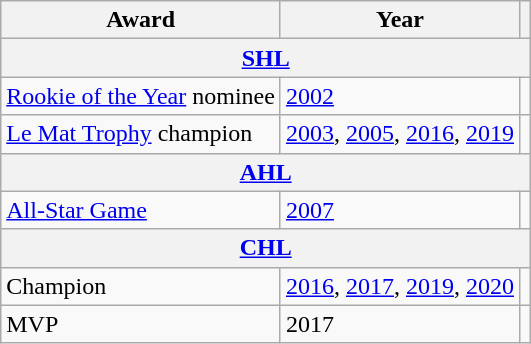<table class="wikitable">
<tr>
<th>Award</th>
<th>Year</th>
<th></th>
</tr>
<tr>
<th colspan="3"><a href='#'>SHL</a></th>
</tr>
<tr>
<td><a href='#'>Rookie of the Year</a> nominee</td>
<td><a href='#'>2002</a></td>
<td></td>
</tr>
<tr>
<td><a href='#'>Le Mat Trophy</a> champion</td>
<td><a href='#'>2003</a>, <a href='#'>2005</a>, <a href='#'>2016</a>, <a href='#'>2019</a></td>
<td></td>
</tr>
<tr>
<th colspan="3"><a href='#'>AHL</a></th>
</tr>
<tr>
<td><a href='#'>All-Star Game</a></td>
<td><a href='#'>2007</a></td>
<td></td>
</tr>
<tr>
<th colspan="3"><a href='#'>CHL</a></th>
</tr>
<tr>
<td>Champion</td>
<td><a href='#'>2016</a>, <a href='#'>2017</a>, <a href='#'>2019</a>, <a href='#'>2020</a></td>
<td></td>
</tr>
<tr>
<td>MVP</td>
<td>2017</td>
<td></td>
</tr>
</table>
